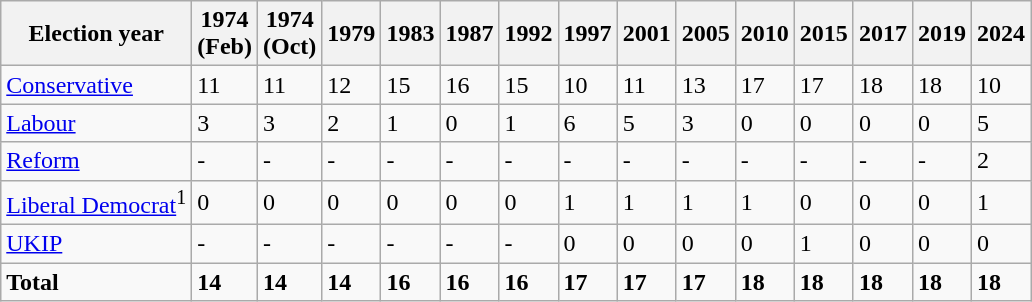<table class="wikitable">
<tr>
<th>Election year</th>
<th>1974<br>(Feb)</th>
<th>1974<br>(Oct)</th>
<th>1979</th>
<th>1983</th>
<th>1987</th>
<th>1992</th>
<th>1997</th>
<th>2001</th>
<th>2005</th>
<th>2010</th>
<th>2015</th>
<th>2017</th>
<th>2019</th>
<th>2024</th>
</tr>
<tr>
<td><a href='#'>Conservative</a></td>
<td>11</td>
<td>11</td>
<td>12</td>
<td>15</td>
<td>16</td>
<td>15</td>
<td>10</td>
<td>11</td>
<td>13</td>
<td>17</td>
<td>17</td>
<td>18</td>
<td>18</td>
<td>10</td>
</tr>
<tr>
<td><a href='#'>Labour</a></td>
<td>3</td>
<td>3</td>
<td>2</td>
<td>1</td>
<td>0</td>
<td>1</td>
<td>6</td>
<td>5</td>
<td>3</td>
<td>0</td>
<td>0</td>
<td>0</td>
<td>0</td>
<td>5</td>
</tr>
<tr>
<td><a href='#'>Reform</a></td>
<td>-</td>
<td>-</td>
<td>-</td>
<td>-</td>
<td>-</td>
<td>-</td>
<td>-</td>
<td>-</td>
<td>-</td>
<td>-</td>
<td>-</td>
<td>-</td>
<td>-</td>
<td>2</td>
</tr>
<tr>
<td><a href='#'>Liberal Democrat</a><sup>1</sup></td>
<td>0</td>
<td>0</td>
<td>0</td>
<td>0</td>
<td>0</td>
<td>0</td>
<td>1</td>
<td>1</td>
<td>1</td>
<td>1</td>
<td>0</td>
<td>0</td>
<td>0</td>
<td>1</td>
</tr>
<tr>
<td><a href='#'>UKIP</a></td>
<td>-</td>
<td>-</td>
<td>-</td>
<td>-</td>
<td>-</td>
<td>-</td>
<td>0</td>
<td>0</td>
<td>0</td>
<td>0</td>
<td>1</td>
<td>0</td>
<td>0</td>
<td>0</td>
</tr>
<tr>
<td><strong>Total</strong></td>
<td><strong>14</strong></td>
<td><strong>14</strong></td>
<td><strong>14</strong></td>
<td><strong>16</strong></td>
<td><strong>16</strong></td>
<td><strong>16</strong></td>
<td><strong>17</strong></td>
<td><strong>17</strong></td>
<td><strong>17</strong></td>
<td><strong>18</strong></td>
<td><strong>18</strong></td>
<td><strong>18</strong></td>
<td><strong>18</strong></td>
<td><strong>18</strong></td>
</tr>
</table>
